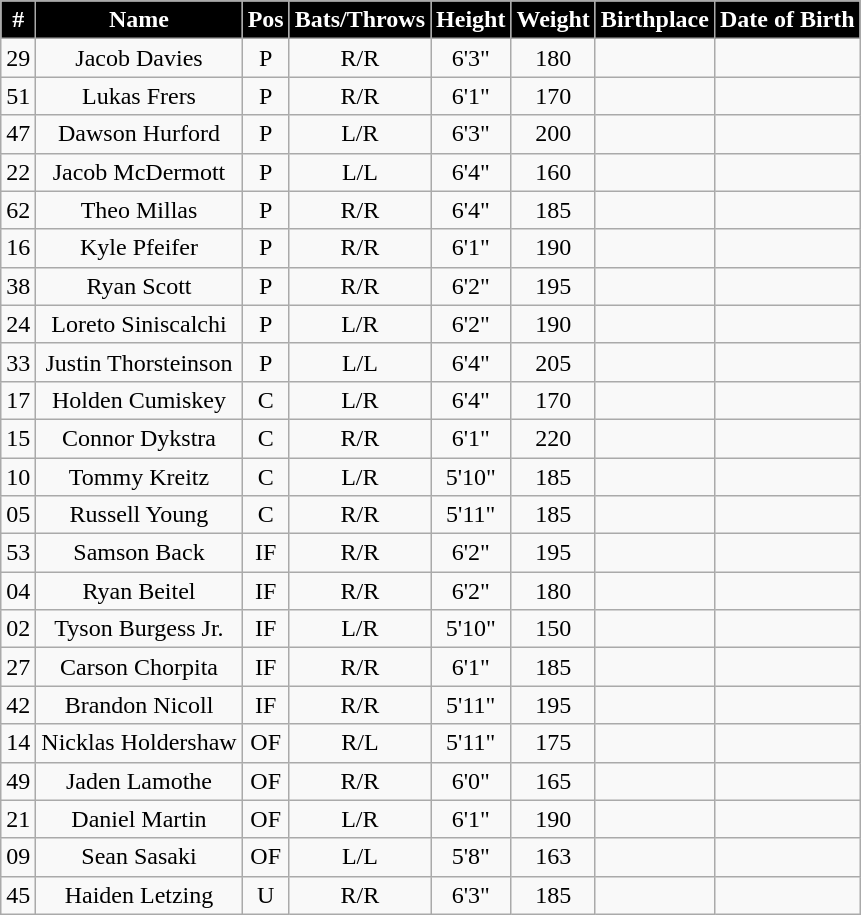<table class="wikitable sortable" style="text-align:center">
<tr>
<th style="background: black; color:white;">#</th>
<th style="background: black; color:white;">Name</th>
<th style="background: black; color:white;">Pos</th>
<th style="background: black; color:white;">Bats/Throws</th>
<th style="background: black; color:white;">Height</th>
<th style="background: black; color:white;">Weight</th>
<th style="background: black; color:white;">Birthplace</th>
<th style="background: black; color:white;">Date of Birth</th>
</tr>
<tr>
<td>29</td>
<td>Jacob Davies</td>
<td>P</td>
<td>R/R</td>
<td>6'3"</td>
<td>180</td>
<td></td>
<td></td>
</tr>
<tr>
<td>51</td>
<td>Lukas Frers</td>
<td>P</td>
<td>R/R</td>
<td>6'1"</td>
<td>170</td>
<td></td>
<td></td>
</tr>
<tr>
<td>47</td>
<td>Dawson Hurford</td>
<td>P</td>
<td>L/R</td>
<td>6'3"</td>
<td>200</td>
<td></td>
<td></td>
</tr>
<tr>
<td>22</td>
<td>Jacob McDermott</td>
<td>P</td>
<td>L/L</td>
<td>6'4"</td>
<td>160</td>
<td></td>
<td></td>
</tr>
<tr>
<td>62</td>
<td>Theo Millas</td>
<td>P</td>
<td>R/R</td>
<td>6'4"</td>
<td>185</td>
<td></td>
<td></td>
</tr>
<tr>
<td>16</td>
<td>Kyle Pfeifer</td>
<td>P</td>
<td>R/R</td>
<td>6'1"</td>
<td>190</td>
<td></td>
<td></td>
</tr>
<tr>
<td>38</td>
<td>Ryan Scott</td>
<td>P</td>
<td>R/R</td>
<td>6'2"</td>
<td>195</td>
<td></td>
<td></td>
</tr>
<tr>
<td>24</td>
<td>Loreto Siniscalchi</td>
<td>P</td>
<td>L/R</td>
<td>6'2"</td>
<td>190</td>
<td></td>
<td></td>
</tr>
<tr>
<td>33</td>
<td>Justin Thorsteinson</td>
<td>P</td>
<td>L/L</td>
<td>6'4"</td>
<td>205</td>
<td></td>
<td></td>
</tr>
<tr>
<td>17</td>
<td>Holden Cumiskey</td>
<td>C</td>
<td>L/R</td>
<td>6'4"</td>
<td>170</td>
<td></td>
<td></td>
</tr>
<tr>
<td>15</td>
<td>Connor Dykstra</td>
<td>C</td>
<td>R/R</td>
<td>6'1"</td>
<td>220</td>
<td></td>
<td></td>
</tr>
<tr>
<td>10</td>
<td>Tommy Kreitz</td>
<td>C</td>
<td>L/R</td>
<td>5'10"</td>
<td>185</td>
<td></td>
<td></td>
</tr>
<tr>
<td>05</td>
<td>Russell Young</td>
<td>C</td>
<td>R/R</td>
<td>5'11"</td>
<td>185</td>
<td></td>
<td></td>
</tr>
<tr>
<td>53</td>
<td>Samson Back</td>
<td>IF</td>
<td>R/R</td>
<td>6'2"</td>
<td>195</td>
<td></td>
<td></td>
</tr>
<tr>
<td>04</td>
<td>Ryan Beitel</td>
<td>IF</td>
<td>R/R</td>
<td>6'2"</td>
<td>180</td>
<td></td>
<td></td>
</tr>
<tr>
<td>02</td>
<td>Tyson Burgess Jr.</td>
<td>IF</td>
<td>L/R</td>
<td>5'10"</td>
<td>150</td>
<td></td>
<td></td>
</tr>
<tr>
<td>27</td>
<td>Carson Chorpita</td>
<td>IF</td>
<td>R/R</td>
<td>6'1"</td>
<td>185</td>
<td></td>
<td></td>
</tr>
<tr>
<td>42</td>
<td>Brandon Nicoll</td>
<td>IF</td>
<td>R/R</td>
<td>5'11"</td>
<td>195</td>
<td></td>
<td></td>
</tr>
<tr>
<td>14</td>
<td>Nicklas Holdershaw</td>
<td>OF</td>
<td>R/L</td>
<td>5'11"</td>
<td>175</td>
<td></td>
<td></td>
</tr>
<tr>
<td>49</td>
<td>Jaden Lamothe</td>
<td>OF</td>
<td>R/R</td>
<td>6'0"</td>
<td>165</td>
<td></td>
<td></td>
</tr>
<tr>
<td>21</td>
<td>Daniel Martin</td>
<td>OF</td>
<td>L/R</td>
<td>6'1"</td>
<td>190</td>
<td></td>
<td></td>
</tr>
<tr>
<td>09</td>
<td>Sean Sasaki</td>
<td>OF</td>
<td>L/L</td>
<td>5'8"</td>
<td>163</td>
<td></td>
<td></td>
</tr>
<tr>
<td>45</td>
<td>Haiden Letzing</td>
<td>U</td>
<td>R/R</td>
<td>6'3"</td>
<td>185</td>
<td></td>
<td></td>
</tr>
</table>
